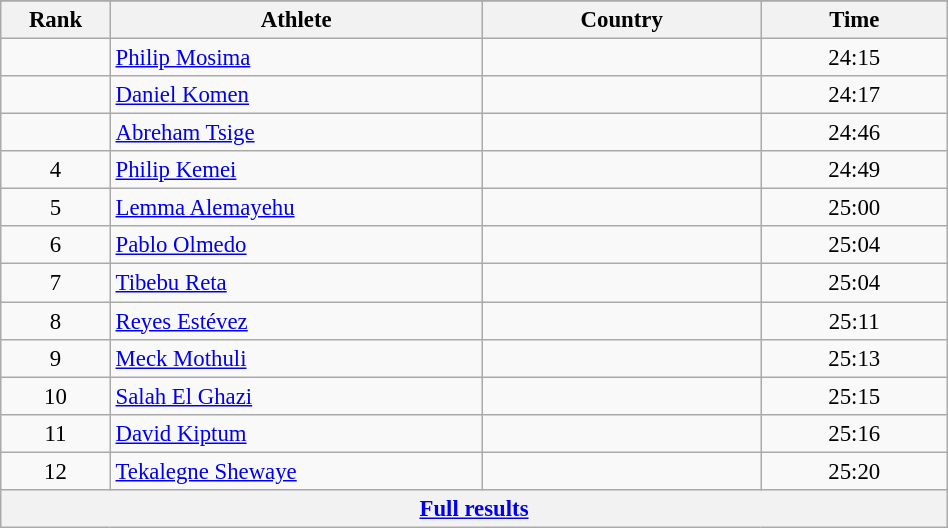<table class="wikitable sortable" style=" text-align:center; font-size:95%;" width="50%">
<tr>
</tr>
<tr>
<th width=5%>Rank</th>
<th width=20%>Athlete</th>
<th width=15%>Country</th>
<th width=10%>Time</th>
</tr>
<tr>
<td align=center></td>
<td align=left><a href='#'>Philip Mosima</a></td>
<td align=left></td>
<td>24:15</td>
</tr>
<tr>
<td align=center></td>
<td align=left><a href='#'>Daniel Komen</a></td>
<td align=left></td>
<td>24:17</td>
</tr>
<tr>
<td align=center></td>
<td align=left><a href='#'>Abreham Tsige</a></td>
<td align=left></td>
<td>24:46</td>
</tr>
<tr>
<td align=center>4</td>
<td align=left><a href='#'>Philip Kemei</a></td>
<td align=left></td>
<td>24:49</td>
</tr>
<tr>
<td align=center>5</td>
<td align=left><a href='#'>Lemma Alemayehu</a></td>
<td align=left></td>
<td>25:00</td>
</tr>
<tr>
<td align=center>6</td>
<td align=left><a href='#'>Pablo Olmedo</a></td>
<td align=left></td>
<td>25:04</td>
</tr>
<tr>
<td align=center>7</td>
<td align=left><a href='#'>Tibebu Reta</a></td>
<td align=left></td>
<td>25:04</td>
</tr>
<tr>
<td align=center>8</td>
<td align=left><a href='#'>Reyes Estévez</a></td>
<td align=left></td>
<td>25:11</td>
</tr>
<tr>
<td align=center>9</td>
<td align=left><a href='#'>Meck Mothuli</a></td>
<td align=left></td>
<td>25:13</td>
</tr>
<tr>
<td align=center>10</td>
<td align=left><a href='#'>Salah El Ghazi</a></td>
<td align=left></td>
<td>25:15</td>
</tr>
<tr>
<td align=center>11</td>
<td align=left><a href='#'>David Kiptum</a></td>
<td align=left></td>
<td>25:16</td>
</tr>
<tr>
<td align=center>12</td>
<td align=left><a href='#'>Tekalegne Shewaye</a></td>
<td align=left></td>
<td>25:20</td>
</tr>
<tr class="sortbottom">
<th colspan=4 align=center><a href='#'>Full results</a></th>
</tr>
</table>
